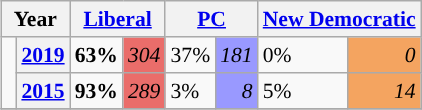<table class="wikitable" style="float:right; width:400; font-size:90%; margin-left:1em;">
<tr>
<th colspan="2" scope="col">Year</th>
<th colspan="2" scope="col"><a href='#'>Liberal</a></th>
<th colspan="2" scope="col"><a href='#'>PC</a></th>
<th colspan="2" scope="col"><a href='#'>New Democratic</a></th>
</tr>
<tr>
<td rowspan="2" style="width: 0.25em; background-color: "></td>
<th><a href='#'>2019</a></th>
<td><strong>63%</strong></td>
<td style="text-align:right; background:#EA6D6A;"><em>304</em></td>
<td>37%</td>
<td style="text-align:right; background:#9999FF;"><em>181</em></td>
<td>0%</td>
<td style="text-align:right; background:#F4A460;"><em>0</em></td>
</tr>
<tr>
<th><a href='#'>2015</a></th>
<td><strong>93%</strong></td>
<td style="text-align:right; background:#EA6D6A;"><em>289</em></td>
<td>3%</td>
<td style="text-align:right; background:#9999FF;"><em>8</em></td>
<td>5%</td>
<td style="text-align:right; background:#F4A460;"><em>14</em></td>
</tr>
<tr>
</tr>
</table>
